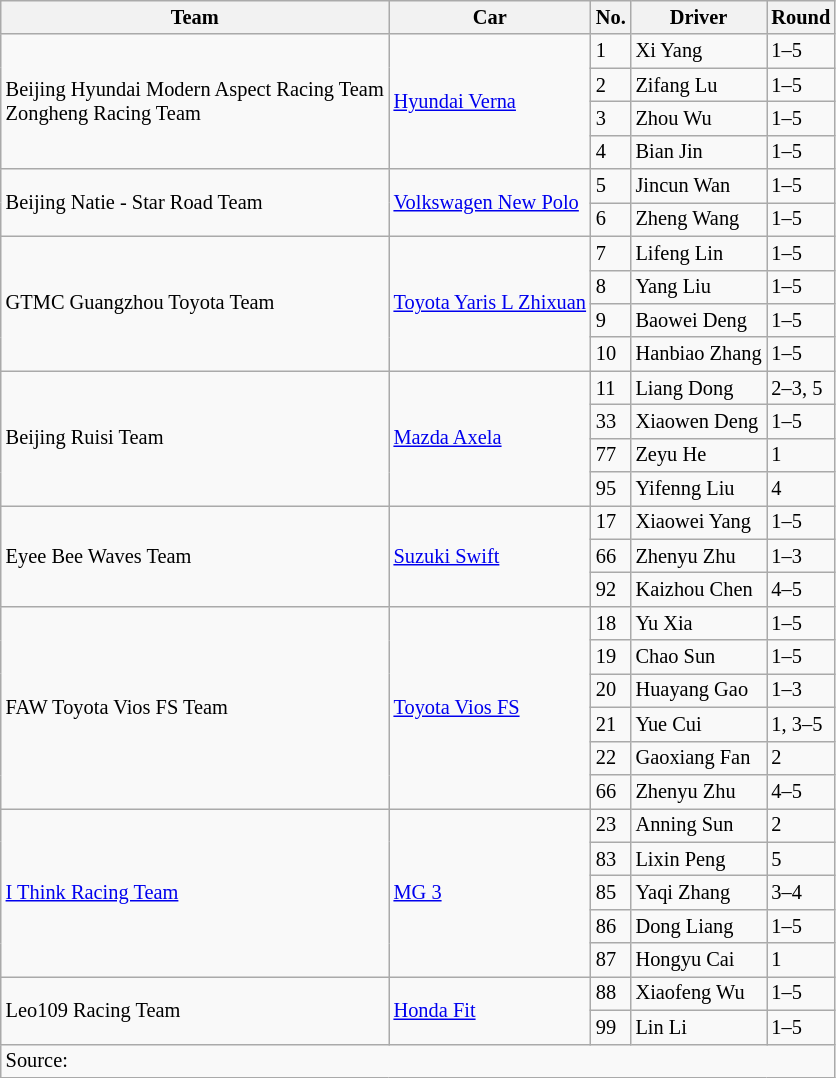<table class="wikitable" style="font-size: 85%;">
<tr>
<th>Team</th>
<th>Car</th>
<th>No.</th>
<th>Driver</th>
<th>Round</th>
</tr>
<tr>
<td rowspan="4">Beijing Hyundai Modern Aspect Racing Team<br>Zongheng Racing Team</td>
<td rowspan="4"><a href='#'>Hyundai Verna</a></td>
<td>1</td>
<td>Xi Yang</td>
<td>1–5</td>
</tr>
<tr>
<td>2</td>
<td>Zifang Lu</td>
<td>1–5</td>
</tr>
<tr>
<td>3</td>
<td>Zhou Wu</td>
<td>1–5</td>
</tr>
<tr>
<td>4</td>
<td>Bian Jin</td>
<td>1–5</td>
</tr>
<tr>
<td rowspan="2">Beijing Natie - Star Road Team</td>
<td rowspan="2"><a href='#'>Volkswagen New Polo</a></td>
<td>5</td>
<td>Jincun Wan</td>
<td>1–5</td>
</tr>
<tr>
<td>6</td>
<td>Zheng Wang</td>
<td>1–5</td>
</tr>
<tr>
<td rowspan="4">GTMC Guangzhou Toyota Team</td>
<td rowspan="4"><a href='#'>Toyota Yaris L Zhixuan</a></td>
<td>7</td>
<td>Lifeng Lin</td>
<td>1–5</td>
</tr>
<tr>
<td>8</td>
<td>Yang Liu</td>
<td>1–5</td>
</tr>
<tr>
<td>9</td>
<td>Baowei Deng</td>
<td>1–5</td>
</tr>
<tr>
<td>10</td>
<td>Hanbiao Zhang</td>
<td>1–5</td>
</tr>
<tr>
<td rowspan="4">Beijing Ruisi Team</td>
<td rowspan="4"><a href='#'>Mazda Axela</a></td>
<td>11</td>
<td>Liang Dong</td>
<td>2–3, 5</td>
</tr>
<tr>
<td>33</td>
<td>Xiaowen Deng</td>
<td>1–5</td>
</tr>
<tr>
<td>77</td>
<td>Zeyu He</td>
<td>1</td>
</tr>
<tr>
<td>95</td>
<td>Yifenng Liu</td>
<td>4</td>
</tr>
<tr>
<td rowspan="3">Eyee Bee Waves Team</td>
<td rowspan="3"><a href='#'>Suzuki Swift</a></td>
<td>17</td>
<td>Xiaowei Yang</td>
<td>1–5</td>
</tr>
<tr>
<td>66</td>
<td>Zhenyu Zhu</td>
<td>1–3</td>
</tr>
<tr>
<td>92</td>
<td>Kaizhou Chen</td>
<td>4–5</td>
</tr>
<tr>
<td rowspan="6">FAW Toyota Vios FS Team</td>
<td rowspan="6"><a href='#'>Toyota Vios FS</a></td>
<td>18</td>
<td>Yu Xia</td>
<td>1–5</td>
</tr>
<tr>
<td>19</td>
<td>Chao Sun</td>
<td>1–5</td>
</tr>
<tr>
<td>20</td>
<td>Huayang Gao</td>
<td>1–3</td>
</tr>
<tr>
<td>21</td>
<td>Yue Cui</td>
<td>1, 3–5</td>
</tr>
<tr>
<td>22</td>
<td>Gaoxiang Fan</td>
<td>2</td>
</tr>
<tr>
<td>66</td>
<td>Zhenyu Zhu</td>
<td>4–5</td>
</tr>
<tr>
<td rowspan="5"><a href='#'>I Think Racing Team</a></td>
<td rowspan="5"><a href='#'>MG 3</a></td>
<td>23</td>
<td>Anning Sun</td>
<td>2</td>
</tr>
<tr>
<td>83</td>
<td>Lixin Peng</td>
<td>5</td>
</tr>
<tr>
<td>85</td>
<td>Yaqi Zhang</td>
<td>3–4</td>
</tr>
<tr>
<td>86</td>
<td>Dong Liang</td>
<td>1–5</td>
</tr>
<tr>
<td>87</td>
<td>Hongyu Cai</td>
<td>1</td>
</tr>
<tr>
<td rowspan="2">Leo109 Racing Team</td>
<td rowspan="2"><a href='#'>Honda Fit</a></td>
<td>88</td>
<td>Xiaofeng Wu</td>
<td>1–5</td>
</tr>
<tr>
<td>99</td>
<td>Lin Li</td>
<td>1–5</td>
</tr>
<tr>
<td colspan="5">Source:</td>
</tr>
</table>
